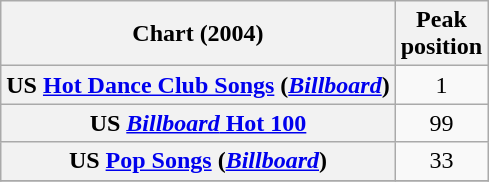<table class="wikitable sortable plainrowheaders" border="1">
<tr>
<th scope="col">Chart (2004)</th>
<th scope="col">Peak<br>position</th>
</tr>
<tr>
<th scope="row">US <a href='#'>Hot Dance Club Songs</a> (<em><a href='#'>Billboard</a></em>)</th>
<td align="center">1</td>
</tr>
<tr>
<th scope="row">US <a href='#'><em>Billboard</em> Hot 100</a></th>
<td align="center">99</td>
</tr>
<tr>
<th scope="row">US <a href='#'>Pop Songs</a> (<em><a href='#'>Billboard</a></em>)</th>
<td align="center">33</td>
</tr>
<tr>
</tr>
</table>
